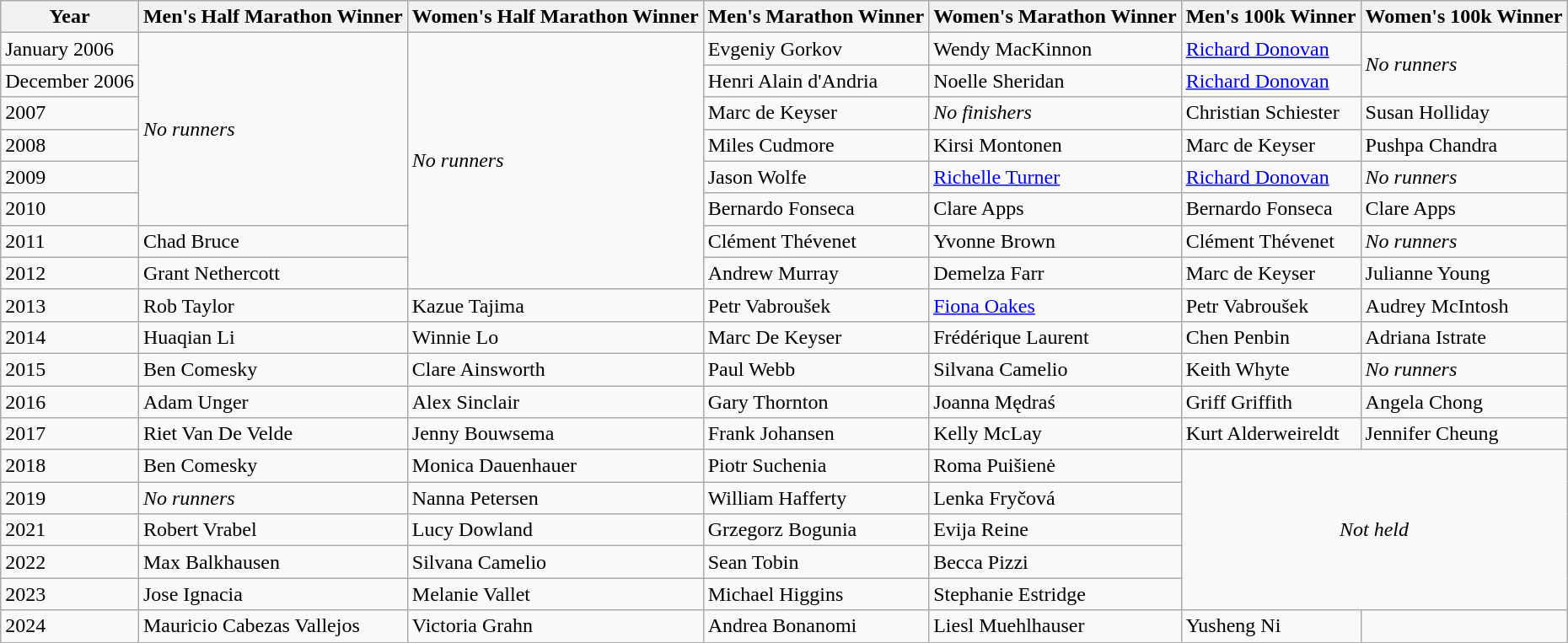<table class="wikitable sortable">
<tr>
<th>Year</th>
<th>Men's Half Marathon Winner</th>
<th>Women's Half Marathon Winner</th>
<th>Men's Marathon Winner</th>
<th>Women's Marathon Winner</th>
<th>Men's 100k Winner</th>
<th>Women's 100k Winner</th>
</tr>
<tr>
<td>January 2006</td>
<td rowspan="6"><em>No runners</em></td>
<td rowspan="8"><em>No runners</em></td>
<td> Evgeniy Gorkov</td>
<td> Wendy MacKinnon</td>
<td> <a href='#'>Richard Donovan</a></td>
<td rowspan="2"><em>No runners</em></td>
</tr>
<tr>
<td>December 2006</td>
<td> Henri Alain d'Andria</td>
<td> Noelle Sheridan</td>
<td> <a href='#'>Richard Donovan</a></td>
</tr>
<tr>
<td>2007</td>
<td> Marc de Keyser</td>
<td><em>No finishers</em></td>
<td> Christian Schiester</td>
<td> Susan Holliday</td>
</tr>
<tr>
<td>2008</td>
<td> Miles Cudmore</td>
<td>  Kirsi Montonen</td>
<td> Marc de Keyser</td>
<td> Pushpa Chandra</td>
</tr>
<tr>
<td>2009</td>
<td> Jason Wolfe</td>
<td> <a href='#'>Richelle Turner</a></td>
<td> <a href='#'>Richard Donovan</a></td>
<td><em>No runners</em></td>
</tr>
<tr>
<td>2010</td>
<td> Bernardo Fonseca</td>
<td> Clare Apps</td>
<td> Bernardo Fonseca</td>
<td> Clare Apps</td>
</tr>
<tr>
<td>2011</td>
<td> Chad Bruce</td>
<td> Clément Thévenet</td>
<td> Yvonne Brown</td>
<td> Clément Thévenet</td>
<td><em>No runners</em></td>
</tr>
<tr>
<td>2012</td>
<td> Grant Nethercott</td>
<td> Andrew Murray</td>
<td> Demelza Farr</td>
<td> Marc de Keyser</td>
<td> Julianne Young</td>
</tr>
<tr>
<td>2013</td>
<td> Rob Taylor</td>
<td> Kazue Tajima</td>
<td> Petr Vabroušek</td>
<td> <a href='#'>Fiona Oakes</a></td>
<td> Petr Vabroušek</td>
<td> Audrey McIntosh</td>
</tr>
<tr>
<td>2014</td>
<td> Huaqian Li</td>
<td> Winnie Lo</td>
<td> Marc De Keyser</td>
<td> Frédérique Laurent</td>
<td> Chen Penbin</td>
<td> Adriana Istrate</td>
</tr>
<tr>
<td>2015</td>
<td> Ben Comesky</td>
<td> Clare Ainsworth</td>
<td> Paul Webb</td>
<td> Silvana Camelio</td>
<td> Keith Whyte</td>
<td><em>No runners</em></td>
</tr>
<tr>
<td>2016</td>
<td> Adam Unger</td>
<td> Alex Sinclair</td>
<td> Gary Thornton</td>
<td> Joanna Mędraś</td>
<td>  Griff Griffith</td>
<td> Angela Chong</td>
</tr>
<tr>
<td>2017</td>
<td> Riet Van De Velde</td>
<td> Jenny Bouwsema</td>
<td> Frank Johansen</td>
<td> Kelly McLay</td>
<td>  Kurt Alderweireldt</td>
<td> Jennifer Cheung</td>
</tr>
<tr>
<td>2018</td>
<td> Ben Comesky</td>
<td> Monica Dauenhauer</td>
<td> Piotr Suchenia</td>
<td> Roma Puišienė</td>
<td colspan="2" rowspan="5" align="center"><em>Not held</em></td>
</tr>
<tr>
<td>2019</td>
<td><em>No runners</em></td>
<td> Nanna Petersen</td>
<td> William Hafferty</td>
<td> Lenka Fryčová</td>
</tr>
<tr>
<td>2021</td>
<td> Robert Vrabel</td>
<td> Lucy Dowland</td>
<td> Grzegorz Bogunia</td>
<td> Evija Reine</td>
</tr>
<tr>
<td>2022</td>
<td> Max Balkhausen</td>
<td> Silvana Camelio</td>
<td> Sean Tobin</td>
<td> Becca Pizzi</td>
</tr>
<tr>
<td>2023</td>
<td> Jose Ignacia</td>
<td> Melanie Vallet</td>
<td> Michael Higgins</td>
<td> Stephanie Estridge</td>
</tr>
<tr>
<td>2024</td>
<td> Mauricio Cabezas Vallejos</td>
<td> Victoria Grahn</td>
<td> Andrea Bonanomi</td>
<td> Liesl Muehlhauser</td>
<td> Yusheng Ni</td>
</tr>
</table>
